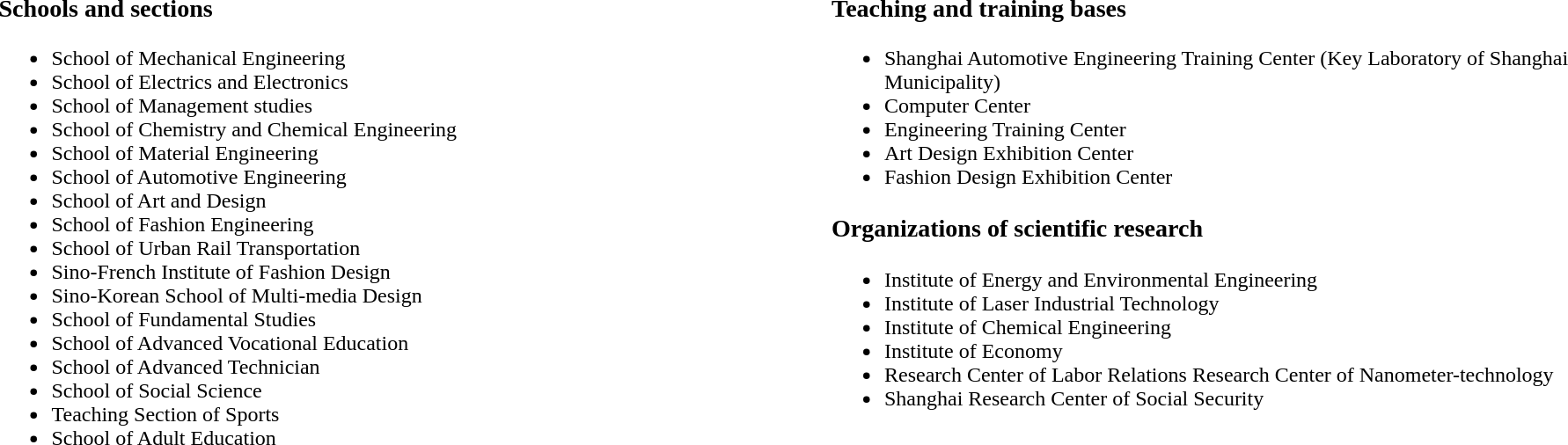<table border="0" cellpadding="5" width="100%">
<tr ---- valign="top">
<td width="50%"></td>
<td width="50%"></td>
</tr>
<tr ---->
<td valign="top"><br><h3>Schools and sections</h3><ul><li>School of Mechanical Engineering</li><li>School of Electrics and Electronics</li><li>School of Management studies</li><li>School of Chemistry and Chemical Engineering</li><li>School of Material Engineering</li><li>School of Automotive Engineering</li><li>School of Art and Design</li><li>School of Fashion Engineering</li><li>School of Urban Rail Transportation</li><li>Sino-French Institute of Fashion Design</li><li>Sino-Korean School of Multi-media Design</li><li>School of Fundamental Studies</li><li>School of Advanced Vocational Education</li><li>School of Advanced Technician</li><li>School of Social Science</li><li>Teaching Section of Sports</li><li>School of Adult Education</li></ul></td>
<td valign="top"><br><h3>Teaching and training bases</h3><ul><li>Shanghai Automotive Engineering Training Center (Key Laboratory of Shanghai Municipality)</li><li>Computer Center</li><li>Engineering Training Center</li><li>Art Design Exhibition Center</li><li>Fashion Design Exhibition Center</li></ul><h3>Organizations of scientific research</h3><ul><li>Institute of Energy and Environmental Engineering</li><li>Institute of Laser Industrial Technology</li><li>Institute of Chemical Engineering</li><li>Institute of Economy</li><li>Research Center of Labor Relations Research Center of Nanometer-technology</li><li>Shanghai Research Center of Social Security</li></ul></td>
</tr>
</table>
